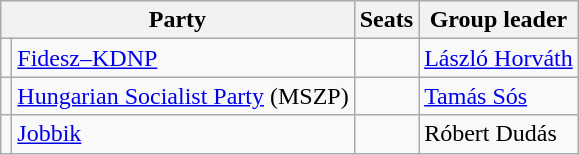<table class="wikitable">
<tr>
<th colspan=2>Party</th>
<th>Seats</th>
<th>Group leader</th>
</tr>
<tr>
<td bgcolor=></td>
<td><a href='#'>Fidesz–KDNP</a></td>
<td style="text-align:center"></td>
<td><a href='#'>László Horváth</a></td>
</tr>
<tr>
<td bgcolor=></td>
<td><a href='#'>Hungarian Socialist Party</a> (MSZP)</td>
<td style="text-align:center"></td>
<td><a href='#'>Tamás Sós</a></td>
</tr>
<tr>
<td bgcolor=></td>
<td><a href='#'>Jobbik</a></td>
<td style="text-align:center"></td>
<td>Róbert Dudás</td>
</tr>
</table>
